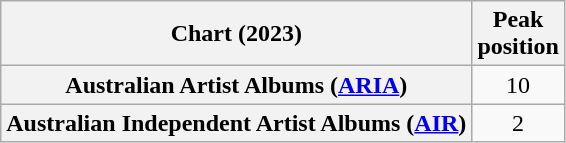<table class="wikitable plainrowheaders" style="text-align:center">
<tr>
<th scope="col">Chart (2023)</th>
<th scope="col">Peak<br>position</th>
</tr>
<tr>
<th scope="row">Australian Artist Albums (<a href='#'>ARIA</a>)</th>
<td>10</td>
</tr>
<tr>
<th scope="row">Australian Independent Artist Albums (<a href='#'>AIR</a>)</th>
<td>2</td>
</tr>
</table>
